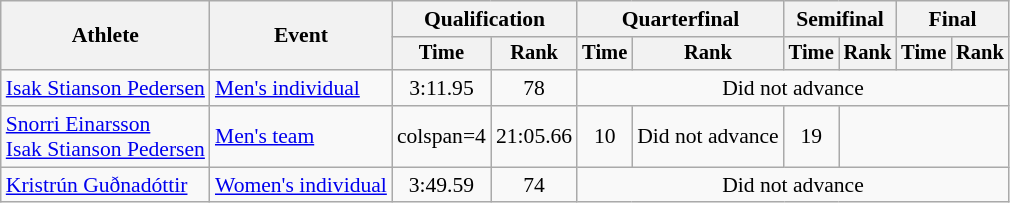<table class=wikitable style=font-size:90%;text-align:center>
<tr>
<th rowspan=2>Athlete</th>
<th rowspan=2>Event</th>
<th colspan=2>Qualification</th>
<th colspan=2>Quarterfinal</th>
<th colspan=2>Semifinal</th>
<th colspan=2>Final</th>
</tr>
<tr style=font-size:95%>
<th>Time</th>
<th>Rank</th>
<th>Time</th>
<th>Rank</th>
<th>Time</th>
<th>Rank</th>
<th>Time</th>
<th>Rank</th>
</tr>
<tr>
<td align=left><a href='#'>Isak Stianson Pedersen</a></td>
<td align=left><a href='#'>Men's individual</a></td>
<td>3:11.95</td>
<td>78</td>
<td colspan=6>Did not advance</td>
</tr>
<tr>
<td align=left><a href='#'>Snorri Einarsson</a><br><a href='#'>Isak Stianson Pedersen</a></td>
<td align=left><a href='#'>Men's team</a></td>
<td>colspan=4 </td>
<td>21:05.66</td>
<td>10</td>
<td>Did not advance</td>
<td>19</td>
</tr>
<tr>
<td align=left><a href='#'>Kristrún Guðnadóttir</a></td>
<td align=left><a href='#'>Women's individual</a></td>
<td>3:49.59</td>
<td>74</td>
<td colspan=6>Did not advance</td>
</tr>
</table>
